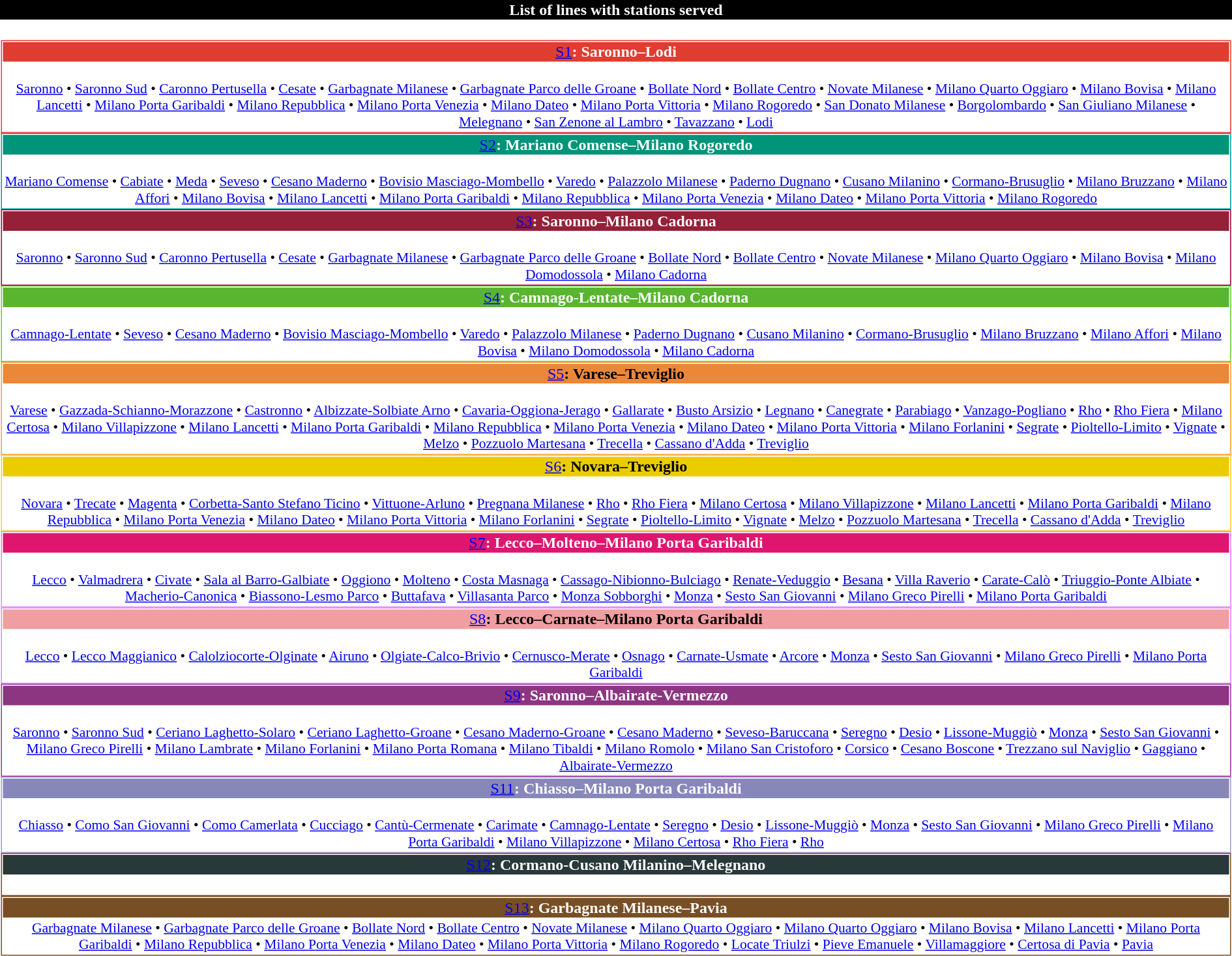<table class="table collapsible collapsed" style="width:95%;width:100%;border:0px solid #CCCCCC;">
<tr>
<th style="background:black;color:white">List of lines with stations served</th>
</tr>
<tr>
<td><br><table align=left cellspacing=1 style="width:100%;border:1px solid #ef3a32;">
<tr>
<td align=center style="background:#de3d30;color:white"><a href='#'><span>S1</span></a><strong>: Saronno–Lodi</strong></td>
</tr>
<tr>
<td align="center" style="font-size: 90%;" colspan="2"><br><a href='#'>Saronno</a> • <a href='#'>Saronno Sud</a> • <a href='#'>Caronno Pertusella</a> • <a href='#'>Cesate</a> • <a href='#'>Garbagnate Milanese</a> • <a href='#'>Garbagnate Parco delle Groane</a> • <a href='#'>Bollate Nord</a> • <a href='#'>Bollate Centro</a> • <a href='#'>Novate Milanese</a> • <a href='#'>Milano Quarto Oggiaro</a> • <a href='#'>Milano Bovisa</a> • <a href='#'>Milano Lancetti</a> • <a href='#'>Milano Porta Garibaldi</a> • <a href='#'>Milano Repubblica</a> • <a href='#'>Milano Porta Venezia</a> • <a href='#'>Milano Dateo</a> • <a href='#'>Milano Porta Vittoria</a> • <a href='#'>Milano Rogoredo</a> • <a href='#'>San Donato Milanese</a> • <a href='#'>Borgolombardo</a> • <a href='#'>San Giuliano Milanese</a> • <a href='#'>Melegnano</a> • <a href='#'>San Zenone al Lambro</a> • <a href='#'>Tavazzano</a> • <a href='#'>Lodi</a></td>
</tr>
</table>
<table align=left cellspacing=1 style="width:100%;border:1px solid #009999;">
<tr>
<td align=center style="background:#009478;color:white"><a href='#'><span>S2</span></a><strong>: Mariano Comense–Milano Rogoredo</strong></td>
</tr>
<tr>
<td align="center" style="font-size: 90%;" colspan="2"><br><a href='#'>Mariano Comense</a> • <a href='#'>Cabiate</a> • <a href='#'>Meda</a> • <a href='#'>Seveso</a> • <a href='#'>Cesano Maderno</a> • <a href='#'>Bovisio Masciago-Mombello</a> • <a href='#'>Varedo</a> • <a href='#'>Palazzolo Milanese</a> • <a href='#'>Paderno Dugnano</a> • <a href='#'>Cusano Milanino</a> • <a href='#'>Cormano-Brusuglio</a> • <a href='#'>Milano Bruzzano</a> • <a href='#'>Milano Affori</a> • <a href='#'>Milano Bovisa</a> • <a href='#'>Milano Lancetti</a> • <a href='#'>Milano Porta Garibaldi</a> • <a href='#'>Milano Repubblica</a> • <a href='#'>Milano Porta Venezia</a> • <a href='#'>Milano Dateo</a> • <a href='#'>Milano Porta Vittoria</a> • <a href='#'>Milano Rogoredo</a></td>
</tr>
</table>
<table align=left cellspacing=1 style="width:100%;border:1px solid #990033;">
<tr>
<td align=center style="background:#942138;color:white"><a href='#'><span>S3</span></a><strong>: Saronno–Milano Cadorna</strong></td>
</tr>
<tr>
<td align="center" style="font-size: 90%;" colspan="2"><br><a href='#'>Saronno</a> • <a href='#'>Saronno Sud</a> • <a href='#'>Caronno Pertusella</a> • <a href='#'>Cesate</a> • <a href='#'>Garbagnate Milanese</a> • <a href='#'>Garbagnate Parco delle Groane</a> • <a href='#'>Bollate Nord</a> • <a href='#'>Bollate Centro</a> • <a href='#'>Novate Milanese</a> • <a href='#'>Milano Quarto Oggiaro</a> • <a href='#'>Milano Bovisa</a> • <a href='#'>Milano Domodossola</a> • <a href='#'>Milano Cadorna</a></td>
</tr>
</table>
<table align=left cellspacing=1 style="width:100%;border:1px solid #66cc33;">
<tr>
<td align=center style="background:#59b530;color:white"><a href='#'><span>S4</span></a><strong>: Camnago-Lentate–Milano Cadorna</strong></td>
</tr>
<tr>
<td align="center" style="font-size: 90%;" colspan="2"><br><a href='#'>Camnago-Lentate</a> • <a href='#'>Seveso</a> • <a href='#'>Cesano Maderno</a> • <a href='#'>Bovisio Masciago-Mombello</a> • <a href='#'>Varedo</a> • <a href='#'>Palazzolo Milanese</a> • <a href='#'>Paderno Dugnano</a> • <a href='#'>Cusano Milanino</a> • <a href='#'>Cormano-Brusuglio</a> • <a href='#'>Milano Bruzzano</a> • <a href='#'>Milano Affori</a> • <a href='#'>Milano Bovisa</a> • <a href='#'>Milano Domodossola</a> • <a href='#'>Milano Cadorna</a></td>
</tr>
</table>
<table align=left cellspacing=1 style="width:100%;border:1px solid #ff9933;">
<tr>
<td align=center style="background:#eb8738;"><a href='#'><span>S5</span></a><strong>: Varese–Treviglio</strong></td>
</tr>
<tr>
<td align="center" style="font-size: 90%;" colspan="2"><br><a href='#'>Varese</a> • <a href='#'>Gazzada-Schianno-Morazzone</a> • <a href='#'>Castronno</a> • <a href='#'>Albizzate-Solbiate Arno</a> • <a href='#'>Cavaria-Oggiona-Jerago</a> • <a href='#'>Gallarate</a> • <a href='#'>Busto Arsizio</a> • <a href='#'>Legnano</a> • <a href='#'>Canegrate</a> • <a href='#'>Parabiago</a> • <a href='#'>Vanzago-Pogliano</a> • <a href='#'>Rho</a> • <a href='#'>Rho Fiera</a> • <a href='#'>Milano Certosa</a> • <a href='#'>Milano Villapizzone</a> • <a href='#'>Milano Lancetti</a> • <a href='#'>Milano Porta Garibaldi</a> • <a href='#'>Milano Repubblica</a> • <a href='#'>Milano Porta Venezia</a> • <a href='#'>Milano Dateo</a> • <a href='#'>Milano Porta Vittoria</a> • <a href='#'>Milano Forlanini</a> • <a href='#'>Segrate</a> • <a href='#'>Pioltello-Limito</a> • <a href='#'>Vignate</a> • <a href='#'>Melzo</a> • <a href='#'>Pozzuolo Martesana</a> • <a href='#'>Trecella</a> • <a href='#'>Cassano d'Adda</a> • <a href='#'>Treviglio</a></td>
</tr>
</table>
<table align=left cellspacing=1 style="width:100%;border:1px solid #ffcc33;">
<tr>
<td align=center style="background:#ebcc00;"><a href='#'><span>S6</span></a><strong>: Novara–Treviglio</strong></td>
</tr>
<tr>
<td align="center" style="font-size: 90%;" colspan="2"><br><a href='#'>Novara</a> • <a href='#'>Trecate</a> • <a href='#'>Magenta</a> • <a href='#'>Corbetta-Santo Stefano Ticino</a> • <a href='#'>Vittuone-Arluno</a> • <a href='#'>Pregnana Milanese</a> • <a href='#'>Rho</a> • <a href='#'>Rho Fiera</a> • <a href='#'>Milano Certosa</a> • <a href='#'>Milano Villapizzone</a> • <a href='#'>Milano Lancetti</a> • <a href='#'>Milano Porta Garibaldi</a> • <a href='#'>Milano Repubblica</a> • <a href='#'>Milano Porta Venezia</a> • <a href='#'>Milano Dateo</a> • <a href='#'>Milano Porta Vittoria</a> • <a href='#'>Milano Forlanini</a> • <a href='#'>Segrate</a> • <a href='#'>Pioltello-Limito</a> • <a href='#'>Vignate</a> • <a href='#'>Melzo</a> • <a href='#'>Pozzuolo Martesana</a> • <a href='#'>Trecella</a> • <a href='#'>Cassano d'Adda</a> • <a href='#'>Treviglio</a></td>
</tr>
</table>
<table align=left cellspacing=1 style="width:100%;border:1px solid #e580ff;">
<tr>
<td align=center style="background:#DE166F;color:white"><a href='#'><span>S7</span></a><strong>: Lecco–Molteno–Milano Porta Garibaldi</strong></td>
</tr>
<tr>
<td align="center" style="font-size: 90%;" colspan="2"><br><a href='#'>Lecco</a> • <a href='#'>Valmadrera</a> • <a href='#'>Civate</a> • <a href='#'>Sala al Barro-Galbiate</a> • <a href='#'>Oggiono</a> • <a href='#'>Molteno</a> • <a href='#'>Costa Masnaga</a> • <a href='#'>Cassago-Nibionno-Bulciago</a> • <a href='#'>Renate-Veduggio</a> • <a href='#'>Besana</a> • <a href='#'>Villa Raverio</a> • <a href='#'>Carate-Calò</a> • <a href='#'>Triuggio-Ponte Albiate</a> • <a href='#'>Macherio-Canonica</a> • <a href='#'>Biassono-Lesmo Parco</a> • <a href='#'>Buttafava</a> • <a href='#'>Villasanta Parco</a> • <a href='#'>Monza Sobborghi</a> • <a href='#'>Monza</a> • <a href='#'>Sesto San Giovanni</a> • <a href='#'>Milano Greco Pirelli</a> • <a href='#'>Milano Porta Garibaldi</a></td>
</tr>
</table>
<table align=left cellspacing=1 style="width:100%;border:1px solid #e580ff;">
<tr>
<td align=center style="background:#f09ea1;"><a href='#'><span>S8</span></a><strong>: Lecco–Carnate–Milano Porta Garibaldi</strong></td>
</tr>
<tr>
<td align="center" style="font-size: 90%;" colspan="2"><br><a href='#'>Lecco</a> • <a href='#'>Lecco Maggianico</a> • <a href='#'>Calolziocorte-Olginate</a> • <a href='#'>Airuno</a> • <a href='#'>Olgiate-Calco-Brivio</a> • <a href='#'>Cernusco-Merate</a> • <a href='#'>Osnago</a> • <a href='#'>Carnate-Usmate</a> • <a href='#'>Arcore</a> • <a href='#'>Monza</a> • <a href='#'>Sesto San Giovanni</a> • <a href='#'>Milano Greco Pirelli</a> • <a href='#'>Milano Porta Garibaldi</a></td>
</tr>
</table>
<table align=left cellspacing=1 style="width:100%;border:1px solid #993399;">
<tr>
<td align=center style="background:#8c3682;color:white"><a href='#'><span>S9</span></a><strong>: Saronno–Albairate-Vermezzo</strong></td>
</tr>
<tr>
<td align="center" style="font-size: 90%;" colspan="2"><br><a href='#'>Saronno</a> • <a href='#'>Saronno Sud</a> • <a href='#'>Ceriano Laghetto-Solaro</a> • <a href='#'>Ceriano Laghetto-Groane</a> • <a href='#'>Cesano Maderno-Groane</a> • <a href='#'>Cesano Maderno</a> • <a href='#'>Seveso-Baruccana</a> • <a href='#'>Seregno</a> • <a href='#'>Desio</a> • <a href='#'>Lissone-Muggiò</a> • <a href='#'>Monza</a> • <a href='#'>Sesto San Giovanni</a> • <a href='#'>Milano Greco Pirelli</a> • <a href='#'>Milano Lambrate</a> • <a href='#'>Milano Forlanini</a> • <a href='#'>Milano Porta Romana</a> • <a href='#'>Milano Tibaldi</a> • <a href='#'>Milano Romolo</a> • <a href='#'>Milano San Cristoforo</a> • <a href='#'>Corsico</a> • <a href='#'>Cesano Boscone</a> • <a href='#'>Trezzano sul Naviglio</a> • <a href='#'>Gaggiano</a> • <a href='#'>Albairate-Vermezzo</a></td>
</tr>
</table>
<table align=left cellspacing=1 style="width:100%;border:1px solid #9e9dc9;">
<tr>
<td align=center style="background:#8787ba;color:white"><a href='#'><span>S11</span></a><strong>: Chiasso–Milano Porta Garibaldi</strong></td>
</tr>
<tr>
<td align="center" style="font-size: 90%;" colspan="2"><br><a href='#'>Chiasso</a> • <a href='#'>Como San Giovanni</a> • <a href='#'>Como Camerlata</a> • <a href='#'>Cucciago</a> • <a href='#'>Cantù-Cermenate</a> • <a href='#'>Carimate</a> • <a href='#'>Camnago-Lentate</a> • <a href='#'>Seregno</a> • <a href='#'>Desio</a> • <a href='#'>Lissone-Muggiò</a> • <a href='#'>Monza</a> • <a href='#'>Sesto San Giovanni</a> • <a href='#'>Milano Greco Pirelli</a> • <a href='#'>Milano Porta Garibaldi</a> • <a href='#'>Milano Villapizzone</a> • <a href='#'>Milano Certosa</a> • <a href='#'>Rho Fiera</a> • <a href='#'>Rho</a></td>
</tr>
</table>
<table align=left cellspacing=1 style="width:100%;border:1px solid #784f24;">
<tr>
<td align=center style="background:#293838;color:white"><a href='#'><span>S12</span></a><strong>: Cormano-Cusano Milanino–Melegnano</strong></td>
</tr>
<tr>
<td align="center" style="font-size: 90%;" colspan="2"><br></td>
</tr>
</table>
<table align=left cellspacing=1 style="width:100%;border:1px solid #784f24;">
<tr>
<td align=center style="background:#784f24;color:white"><a href='#'><span>S13</span></a><strong>: Garbagnate Milanese–Pavia</strong></td>
</tr>
<tr>
<td align="center" style="font-size: 90%;" colspan="2"><a href='#'>Garbagnate Milanese</a> • <a href='#'>Garbagnate Parco delle Groane</a> • <a href='#'>Bollate Nord</a> • <a href='#'>Bollate Centro</a> • <a href='#'>Novate Milanese</a> • <a href='#'>Milano Quarto Oggiaro</a> • <a href='#'>Milano Quarto Oggiaro</a> • <a href='#'>Milano Bovisa</a> • <a href='#'>Milano Lancetti</a> • <a href='#'>Milano Porta Garibaldi</a> • <a href='#'>Milano Repubblica</a> • <a href='#'>Milano Porta Venezia</a> • <a href='#'>Milano Dateo</a> • <a href='#'>Milano Porta Vittoria</a> • <a href='#'>Milano Rogoredo</a> • <a href='#'>Locate Triulzi</a> • <a href='#'>Pieve Emanuele</a> • <a href='#'>Villamaggiore</a> • <a href='#'>Certosa di Pavia</a> • <a href='#'>Pavia</a></td>
</tr>
</table>
</td>
</tr>
</table>
